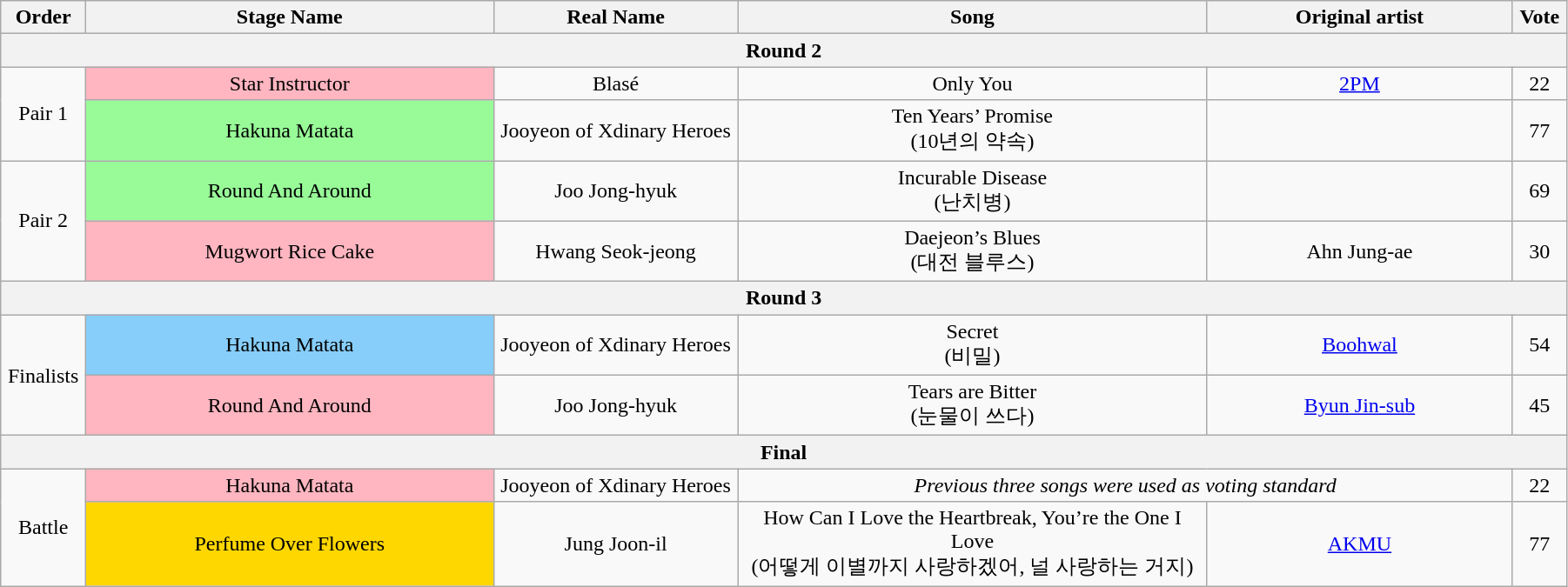<table class="wikitable" style="text-align:center; width:95%;">
<tr>
<th style="width:1%">Order</th>
<th style="width:20%;">Stage Name</th>
<th style="width:12%">Real Name</th>
<th style="width:23%;">Song</th>
<th style="width:15%;">Original artist</th>
<th style="width:1%;">Vote</th>
</tr>
<tr>
<th colspan=6>Round 2</th>
</tr>
<tr>
<td rowspan=2>Pair 1</td>
<td bgcolor="lightpink">Star Instructor</td>
<td>Blasé</td>
<td>Only You</td>
<td><a href='#'>2PM</a></td>
<td>22</td>
</tr>
<tr>
<td bgcolor="palegreen">Hakuna Matata</td>
<td>Jooyeon of Xdinary Heroes</td>
<td>Ten Years’ Promise<br>(10년의 약속)</td>
<td></td>
<td>77</td>
</tr>
<tr>
<td rowspan=2>Pair 2</td>
<td bgcolor="palegreen">Round And Around</td>
<td>Joo Jong-hyuk</td>
<td>Incurable Disease<br>(난치병)</td>
<td></td>
<td>69</td>
</tr>
<tr>
<td bgcolor="lightpink">Mugwort Rice Cake</td>
<td>Hwang Seok-jeong</td>
<td>Daejeon’s Blues<br>(대전 블루스)</td>
<td>Ahn Jung-ae</td>
<td>30</td>
</tr>
<tr>
<th colspan=6>Round 3</th>
</tr>
<tr>
<td rowspan=2>Finalists</td>
<td bgcolor="lightskyblue">Hakuna Matata</td>
<td>Jooyeon of Xdinary Heroes</td>
<td>Secret<br>(비밀)</td>
<td><a href='#'>Boohwal</a></td>
<td>54</td>
</tr>
<tr>
<td bgcolor="lightpink">Round And Around</td>
<td>Joo Jong-hyuk</td>
<td>Tears are Bitter<br>(눈물이 쓰다)</td>
<td><a href='#'>Byun Jin-sub</a></td>
<td>45</td>
</tr>
<tr>
<th colspan=6>Final</th>
</tr>
<tr>
<td rowspan=2>Battle</td>
<td bgcolor="lightpink">Hakuna Matata</td>
<td>Jooyeon of Xdinary Heroes</td>
<td colspan=2><em>Previous three songs were used as voting standard</em></td>
<td>22</td>
</tr>
<tr>
<td bgcolor="gold">Perfume Over Flowers</td>
<td>Jung Joon-il</td>
<td>How Can I Love the Heartbreak, You’re the One I Love<br>(어떻게 이별까지 사랑하겠어, 널 사랑하는 거지)</td>
<td><a href='#'>AKMU</a></td>
<td>77</td>
</tr>
</table>
